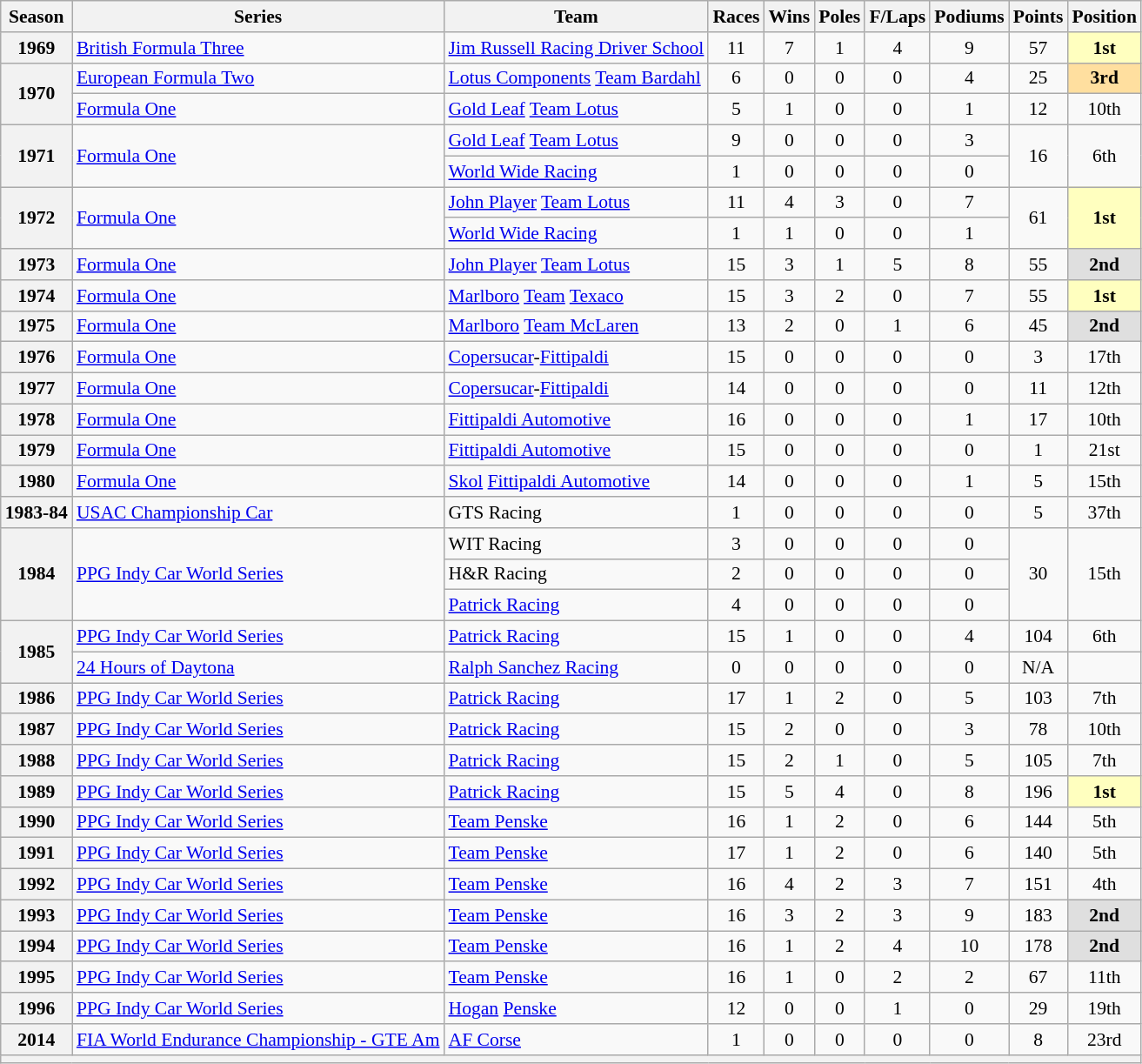<table class="wikitable" style="font-size: 90%; text-align:center">
<tr>
<th>Season</th>
<th>Series</th>
<th>Team</th>
<th>Races</th>
<th>Wins</th>
<th>Poles</th>
<th>F/Laps</th>
<th>Podiums</th>
<th>Points</th>
<th>Position</th>
</tr>
<tr>
<th>1969</th>
<td align=left><a href='#'>British Formula Three</a></td>
<td align=left><a href='#'>Jim Russell Racing Driver School</a></td>
<td>11</td>
<td>7</td>
<td>1</td>
<td>4</td>
<td>9</td>
<td>57</td>
<td style="background:#FFFFBF"><strong>1st</strong></td>
</tr>
<tr>
<th rowspan=2>1970</th>
<td align=left><a href='#'>European Formula Two</a></td>
<td align=left><a href='#'>Lotus Components</a> <a href='#'>Team Bardahl</a></td>
<td>6</td>
<td>0</td>
<td>0</td>
<td>0</td>
<td>4</td>
<td>25</td>
<td style="background:#FFDF9F"><strong>3rd</strong></td>
</tr>
<tr>
<td align=left><a href='#'>Formula One</a></td>
<td align=left><a href='#'>Gold Leaf</a> <a href='#'>Team Lotus</a></td>
<td>5</td>
<td>1</td>
<td>0</td>
<td>0</td>
<td>1</td>
<td>12</td>
<td>10th</td>
</tr>
<tr>
<th rowspan=2>1971</th>
<td rowspan="2" style="text-align:left"><a href='#'>Formula One</a></td>
<td align=left><a href='#'>Gold Leaf</a> <a href='#'>Team Lotus</a></td>
<td>9</td>
<td>0</td>
<td>0</td>
<td>0</td>
<td>3</td>
<td rowspan=2>16</td>
<td rowspan=2>6th</td>
</tr>
<tr>
<td align=left><a href='#'>World Wide Racing</a></td>
<td>1</td>
<td>0</td>
<td>0</td>
<td>0</td>
<td>0</td>
</tr>
<tr>
<th rowspan=2>1972</th>
<td rowspan="2" style="text-align:left"><a href='#'>Formula One</a></td>
<td align=left><a href='#'>John Player</a> <a href='#'>Team Lotus</a></td>
<td>11</td>
<td>4</td>
<td>3</td>
<td>0</td>
<td>7</td>
<td rowspan=2>61</td>
<td rowspan="2" style="background:#FFFFBF"><strong>1st</strong></td>
</tr>
<tr>
<td align=left><a href='#'>World Wide Racing</a></td>
<td>1</td>
<td>1</td>
<td>0</td>
<td>0</td>
<td>1</td>
</tr>
<tr>
<th>1973</th>
<td align=left><a href='#'>Formula One</a></td>
<td align=left><a href='#'>John Player</a> <a href='#'>Team Lotus</a></td>
<td>15</td>
<td>3</td>
<td>1</td>
<td>5</td>
<td>8</td>
<td>55</td>
<td style="background:#DFDFDF"><strong>2nd</strong></td>
</tr>
<tr>
<th>1974</th>
<td align=left><a href='#'>Formula One</a></td>
<td align=left><a href='#'>Marlboro</a> <a href='#'>Team</a> <a href='#'>Texaco</a></td>
<td>15</td>
<td>3</td>
<td>2</td>
<td>0</td>
<td>7</td>
<td>55</td>
<td style="background:#FFFFBF"><strong>1st</strong></td>
</tr>
<tr>
<th>1975</th>
<td align=left><a href='#'>Formula One</a></td>
<td align=left><a href='#'>Marlboro</a> <a href='#'>Team McLaren</a></td>
<td>13</td>
<td>2</td>
<td>0</td>
<td>1</td>
<td>6</td>
<td>45</td>
<td style="background:#DFDFDF"><strong>2nd</strong></td>
</tr>
<tr>
<th>1976</th>
<td align=left><a href='#'>Formula One</a></td>
<td align=left><a href='#'>Copersucar</a>-<a href='#'>Fittipaldi</a></td>
<td>15</td>
<td>0</td>
<td>0</td>
<td>0</td>
<td>0</td>
<td>3</td>
<td>17th</td>
</tr>
<tr>
<th>1977</th>
<td align=left><a href='#'>Formula One</a></td>
<td align=left><a href='#'>Copersucar</a>-<a href='#'>Fittipaldi</a></td>
<td>14</td>
<td>0</td>
<td>0</td>
<td>0</td>
<td>0</td>
<td>11</td>
<td>12th</td>
</tr>
<tr>
<th>1978</th>
<td align=left><a href='#'>Formula One</a></td>
<td align=left><a href='#'>Fittipaldi Automotive</a></td>
<td>16</td>
<td>0</td>
<td>0</td>
<td>0</td>
<td>1</td>
<td>17</td>
<td>10th</td>
</tr>
<tr>
<th>1979</th>
<td align=left><a href='#'>Formula One</a></td>
<td align=left><a href='#'>Fittipaldi Automotive</a></td>
<td>15</td>
<td>0</td>
<td>0</td>
<td>0</td>
<td>0</td>
<td>1</td>
<td>21st</td>
</tr>
<tr>
<th>1980</th>
<td align=left><a href='#'>Formula One</a></td>
<td align=left><a href='#'>Skol</a> <a href='#'>Fittipaldi Automotive</a></td>
<td>14</td>
<td>0</td>
<td>0</td>
<td>0</td>
<td>1</td>
<td>5</td>
<td>15th</td>
</tr>
<tr>
<th>1983-84</th>
<td align=left><a href='#'>USAC Championship Car</a></td>
<td align=left>GTS Racing</td>
<td>1</td>
<td>0</td>
<td>0</td>
<td>0</td>
<td>0</td>
<td>5</td>
<td>37th</td>
</tr>
<tr>
<th rowspan=3>1984</th>
<td rowspan="3" style="text-align:left"><a href='#'>PPG Indy Car World Series</a></td>
<td align=left>WIT Racing</td>
<td>3</td>
<td>0</td>
<td>0</td>
<td>0</td>
<td>0</td>
<td rowspan=3>30</td>
<td rowspan=3>15th</td>
</tr>
<tr>
<td align=left>H&R Racing</td>
<td>2</td>
<td>0</td>
<td>0</td>
<td>0</td>
<td>0</td>
</tr>
<tr>
<td align=left><a href='#'>Patrick Racing</a></td>
<td>4</td>
<td>0</td>
<td>0</td>
<td>0</td>
<td>0</td>
</tr>
<tr>
<th rowspan=2>1985</th>
<td align=left><a href='#'>PPG Indy Car World Series</a></td>
<td align=left><a href='#'>Patrick Racing</a></td>
<td>15</td>
<td>1</td>
<td>0</td>
<td>0</td>
<td>4</td>
<td>104</td>
<td>6th</td>
</tr>
<tr>
<td align=left><a href='#'>24 Hours of Daytona</a></td>
<td align=left><a href='#'>Ralph Sanchez Racing</a></td>
<td>0</td>
<td>0</td>
<td>0</td>
<td>0</td>
<td>0</td>
<td>N/A</td>
<td></td>
</tr>
<tr>
<th>1986</th>
<td align=left><a href='#'>PPG Indy Car World Series</a></td>
<td align=left><a href='#'>Patrick Racing</a></td>
<td>17</td>
<td>1</td>
<td>2</td>
<td>0</td>
<td>5</td>
<td>103</td>
<td>7th</td>
</tr>
<tr>
<th>1987</th>
<td align=left><a href='#'>PPG Indy Car World Series</a></td>
<td align=left><a href='#'>Patrick Racing</a></td>
<td>15</td>
<td>2</td>
<td>0</td>
<td>0</td>
<td>3</td>
<td>78</td>
<td>10th</td>
</tr>
<tr>
<th>1988</th>
<td align=left><a href='#'>PPG Indy Car World Series</a></td>
<td align=left><a href='#'>Patrick Racing</a></td>
<td>15</td>
<td>2</td>
<td>1</td>
<td>0</td>
<td>5</td>
<td>105</td>
<td>7th</td>
</tr>
<tr>
<th>1989</th>
<td align=left><a href='#'>PPG Indy Car World Series</a></td>
<td align=left><a href='#'>Patrick Racing</a></td>
<td>15</td>
<td>5</td>
<td>4</td>
<td>0</td>
<td>8</td>
<td>196</td>
<td style="background:#FFFFBF"><strong>1st</strong></td>
</tr>
<tr>
<th>1990</th>
<td align=left><a href='#'>PPG Indy Car World Series</a></td>
<td align=left><a href='#'>Team Penske</a></td>
<td>16</td>
<td>1</td>
<td>2</td>
<td>0</td>
<td>6</td>
<td>144</td>
<td>5th</td>
</tr>
<tr>
<th>1991</th>
<td align=left><a href='#'>PPG Indy Car World Series</a></td>
<td align=left><a href='#'>Team Penske</a></td>
<td>17</td>
<td>1</td>
<td>2</td>
<td>0</td>
<td>6</td>
<td>140</td>
<td>5th</td>
</tr>
<tr>
<th>1992</th>
<td align=left><a href='#'>PPG Indy Car World Series</a></td>
<td align=left><a href='#'>Team Penske</a></td>
<td>16</td>
<td>4</td>
<td>2</td>
<td>3</td>
<td>7</td>
<td>151</td>
<td>4th</td>
</tr>
<tr>
<th>1993</th>
<td align=left><a href='#'>PPG Indy Car World Series</a></td>
<td align=left><a href='#'>Team Penske</a></td>
<td>16</td>
<td>3</td>
<td>2</td>
<td>3</td>
<td>9</td>
<td>183</td>
<td style="background:#DFDFDF"><strong>2nd</strong></td>
</tr>
<tr>
<th>1994</th>
<td align=left><a href='#'>PPG Indy Car World Series</a></td>
<td align=left><a href='#'>Team Penske</a></td>
<td>16</td>
<td>1</td>
<td>2</td>
<td>4</td>
<td>10</td>
<td>178</td>
<td style="background:#DFDFDF"><strong>2nd</strong></td>
</tr>
<tr>
<th>1995</th>
<td align=left><a href='#'>PPG Indy Car World Series</a></td>
<td align=left><a href='#'>Team Penske</a></td>
<td>16</td>
<td>1</td>
<td>0</td>
<td>2</td>
<td>2</td>
<td>67</td>
<td>11th</td>
</tr>
<tr>
<th>1996</th>
<td align=left><a href='#'>PPG Indy Car World Series</a></td>
<td align=left><a href='#'>Hogan</a> <a href='#'>Penske</a></td>
<td>12</td>
<td>0</td>
<td>0</td>
<td>1</td>
<td>0</td>
<td>29</td>
<td>19th</td>
</tr>
<tr>
<th>2014</th>
<td align=left><a href='#'>FIA World Endurance Championship - GTE Am</a></td>
<td align=left><a href='#'>AF Corse</a></td>
<td>1</td>
<td>0</td>
<td>0</td>
<td>0</td>
<td>0</td>
<td>8</td>
<td>23rd</td>
</tr>
<tr>
<th colspan="10"></th>
</tr>
</table>
